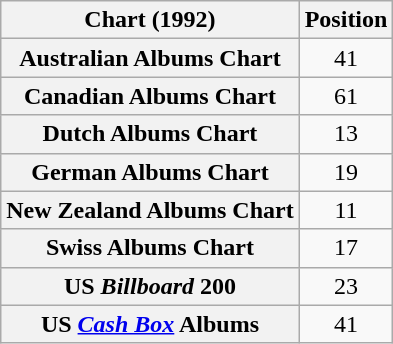<table class="wikitable sortable plainrowheaders" style="text-align:center;">
<tr>
<th scope="column">Chart (1992)</th>
<th scope="column">Position</th>
</tr>
<tr>
<th scope="row">Australian Albums Chart</th>
<td>41</td>
</tr>
<tr>
<th scope="row">Canadian Albums Chart</th>
<td>61</td>
</tr>
<tr>
<th scope="row">Dutch Albums Chart</th>
<td>13</td>
</tr>
<tr>
<th scope="row">German Albums Chart</th>
<td>19</td>
</tr>
<tr>
<th scope="row">New Zealand Albums Chart</th>
<td>11</td>
</tr>
<tr>
<th scope="row">Swiss Albums Chart</th>
<td>17</td>
</tr>
<tr>
<th scope="row">US <em>Billboard</em> 200</th>
<td>23</td>
</tr>
<tr>
<th scope="row">US <em><a href='#'>Cash Box</a></em> Albums</th>
<td>41</td>
</tr>
</table>
